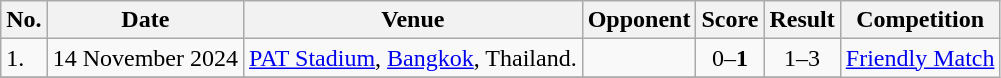<table class="wikitable" style="font-size:100%;">
<tr>
<th>No.</th>
<th>Date</th>
<th>Venue</th>
<th>Opponent</th>
<th>Score</th>
<th>Result</th>
<th>Competition</th>
</tr>
<tr>
<td>1.</td>
<td>14 November 2024</td>
<td><a href='#'>PAT Stadium</a>, <a href='#'>Bangkok</a>, Thailand.</td>
<td></td>
<td align=center>0–<strong>1</strong></td>
<td align=center>1–3</td>
<td rowspan=5><a href='#'>Friendly Match</a></td>
</tr>
<tr>
</tr>
</table>
